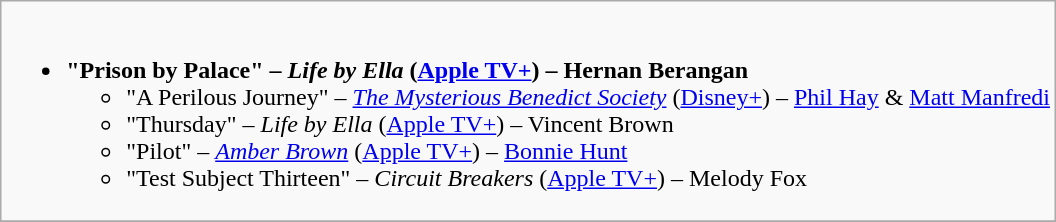<table class="wikitable">
<tr>
<td style="vertical-align:top;"><br><ul><li><strong>"Prison by Palace" – <em>Life by Ella</em> (<a href='#'>Apple TV+</a>) – Hernan Berangan</strong><ul><li>"A Perilous Journey" – <em><a href='#'>The Mysterious Benedict Society</a></em> (<a href='#'>Disney+</a>) – <a href='#'>Phil Hay</a> & <a href='#'>Matt Manfredi</a></li><li>"Thursday" – <em>Life by Ella</em> (<a href='#'>Apple TV+</a>) – Vincent Brown</li><li>"Pilot" – <em><a href='#'>Amber Brown</a></em> (<a href='#'>Apple TV+</a>) – <a href='#'>Bonnie Hunt</a></li><li>"Test Subject Thirteen" – <em>Circuit Breakers</em> (<a href='#'>Apple TV+</a>) – Melody Fox</li></ul></li></ul></td>
</tr>
<tr>
</tr>
</table>
